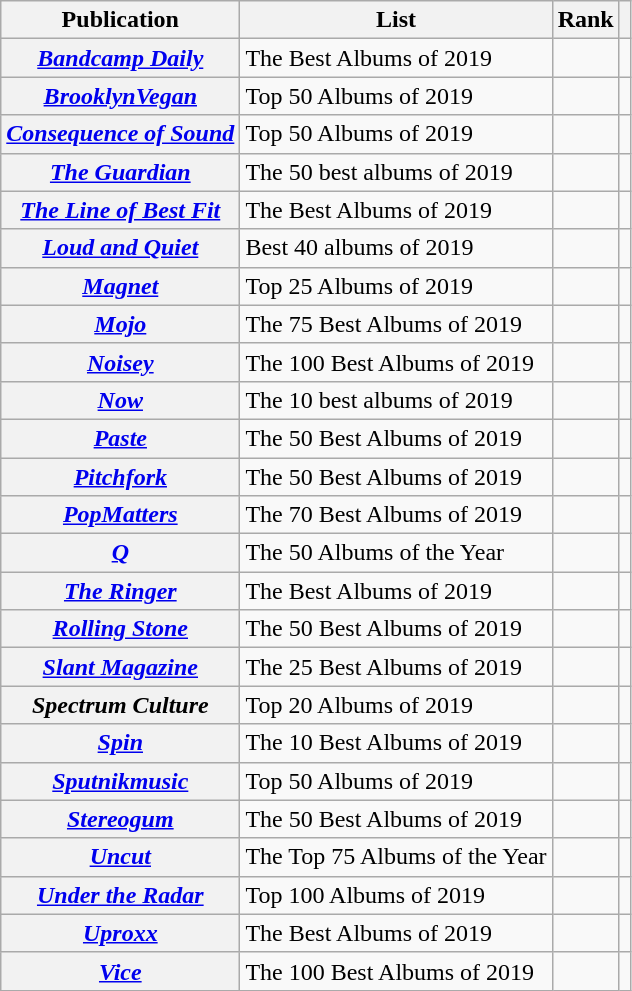<table class="sortable wikitable plainrowheaders">
<tr>
<th>Publication</th>
<th>List</th>
<th>Rank</th>
<th class="unsortable"></th>
</tr>
<tr>
<th scope="row"><em><a href='#'>Bandcamp Daily</a></em></th>
<td>The Best Albums of 2019</td>
<td></td>
<td></td>
</tr>
<tr>
<th scope="row"><em><a href='#'>BrooklynVegan</a></em></th>
<td>Top 50 Albums of 2019</td>
<td></td>
<td></td>
</tr>
<tr>
<th scope="row"><em><a href='#'>Consequence of Sound</a></em></th>
<td>Top 50 Albums of 2019</td>
<td></td>
<td></td>
</tr>
<tr>
<th scope="row"><em><a href='#'>The Guardian</a></em></th>
<td>The 50 best albums of 2019</td>
<td></td>
<td></td>
</tr>
<tr>
<th scope="row"><em><a href='#'>The Line of Best Fit</a></em></th>
<td>The Best Albums of 2019</td>
<td></td>
<td></td>
</tr>
<tr>
<th scope="row"><em><a href='#'>Loud and Quiet</a></em></th>
<td>Best 40 albums of 2019</td>
<td></td>
<td></td>
</tr>
<tr>
<th scope="row"><em><a href='#'>Magnet</a></em></th>
<td>Top 25 Albums of 2019</td>
<td></td>
<td></td>
</tr>
<tr>
<th scope="row"><em><a href='#'>Mojo</a></em></th>
<td>The 75 Best Albums of 2019</td>
<td></td>
<td></td>
</tr>
<tr>
<th scope="row"><em><a href='#'>Noisey</a></em></th>
<td>The 100 Best Albums of 2019</td>
<td></td>
<td></td>
</tr>
<tr>
<th scope="row"><em><a href='#'>Now</a></em></th>
<td>The 10 best albums of 2019</td>
<td></td>
<td></td>
</tr>
<tr>
<th scope="row"><em><a href='#'>Paste</a></em></th>
<td>The 50 Best Albums of 2019</td>
<td></td>
<td></td>
</tr>
<tr>
<th scope="row"><em><a href='#'>Pitchfork</a></em></th>
<td>The 50 Best Albums of 2019</td>
<td></td>
<td></td>
</tr>
<tr>
<th scope="row"><em><a href='#'>PopMatters</a></em></th>
<td>The 70 Best Albums of 2019</td>
<td></td>
<td></td>
</tr>
<tr>
<th scope="row"><em><a href='#'>Q</a></em></th>
<td>The 50 Albums of the Year</td>
<td></td>
<td></td>
</tr>
<tr>
<th scope="row"><em><a href='#'>The Ringer</a></em></th>
<td>The Best Albums of 2019</td>
<td></td>
<td></td>
</tr>
<tr>
<th scope="row"><em><a href='#'>Rolling Stone</a></em></th>
<td>The 50 Best Albums of 2019</td>
<td></td>
<td></td>
</tr>
<tr>
<th scope="row"><em><a href='#'>Slant Magazine</a></em></th>
<td>The 25 Best Albums of 2019</td>
<td></td>
<td></td>
</tr>
<tr>
<th scope="row"><em>Spectrum Culture</em></th>
<td>Top 20 Albums of 2019</td>
<td></td>
<td></td>
</tr>
<tr>
<th scope="row"><em><a href='#'>Spin</a></em></th>
<td>The 10 Best Albums of 2019</td>
<td></td>
<td></td>
</tr>
<tr>
<th scope="row"><em><a href='#'>Sputnikmusic</a></em></th>
<td>Top 50 Albums of 2019</td>
<td></td>
<td></td>
</tr>
<tr>
<th scope="row"><em><a href='#'>Stereogum</a></em></th>
<td>The 50 Best Albums of 2019</td>
<td></td>
<td></td>
</tr>
<tr>
<th scope="row"><em><a href='#'>Uncut</a></em></th>
<td>The Top 75 Albums of the Year</td>
<td></td>
<td></td>
</tr>
<tr>
<th scope="row"><em><a href='#'>Under the Radar</a></em></th>
<td>Top 100 Albums of 2019</td>
<td></td>
<td></td>
</tr>
<tr>
<th scope="row"><em><a href='#'>Uproxx</a></em></th>
<td>The Best Albums of 2019</td>
<td></td>
<td></td>
</tr>
<tr>
<th scope="row"><em><a href='#'>Vice</a></em></th>
<td>The 100 Best Albums of 2019</td>
<td></td>
<td></td>
</tr>
</table>
